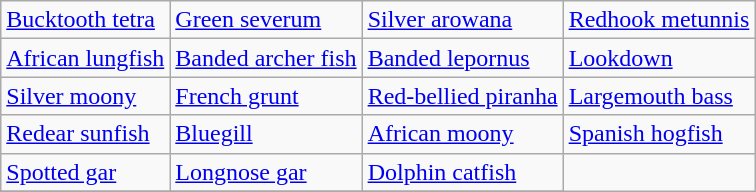<table class="wikitable">
<tr>
<td><a href='#'>Bucktooth tetra</a></td>
<td><a href='#'>Green severum</a></td>
<td><a href='#'>Silver arowana</a></td>
<td><a href='#'>Redhook metunnis</a></td>
</tr>
<tr>
<td><a href='#'>African lungfish</a></td>
<td><a href='#'>Banded archer fish</a></td>
<td><a href='#'>Banded lepornus</a></td>
<td><a href='#'>Lookdown</a></td>
</tr>
<tr>
<td><a href='#'>Silver moony</a></td>
<td><a href='#'>French grunt</a></td>
<td><a href='#'>Red-bellied piranha</a></td>
<td><a href='#'>Largemouth bass</a></td>
</tr>
<tr>
<td><a href='#'>Redear sunfish</a></td>
<td><a href='#'>Bluegill</a></td>
<td><a href='#'>African moony</a></td>
<td><a href='#'>Spanish hogfish</a></td>
</tr>
<tr>
<td><a href='#'>Spotted gar</a></td>
<td><a href='#'>Longnose gar</a></td>
<td><a href='#'>Dolphin catfish</a></td>
</tr>
<tr>
</tr>
</table>
